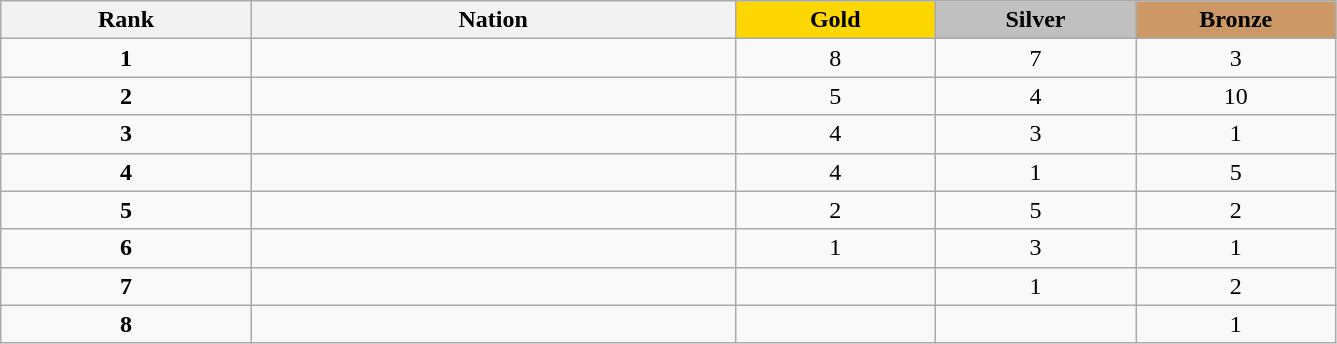<table class="wikitable collapsible autocollapse plainrowheaders" width=70.5% style="text-align:center">
<tr style="background-color:#EDEDED;">
<th width=100px class="hintergrundfarbe5">Rank</th>
<th width=200px class="hintergrundfarbe6">Nation</th>
<th style="background:    gold; width:15%">Gold</th>
<th style="background:  silver; width:15%">Silver</th>
<th style="background: #CC9966; width:15%">Bronze</th>
</tr>
<tr>
<td><strong>1</strong></td>
<td align=left></td>
<td>8</td>
<td>7</td>
<td>3</td>
</tr>
<tr>
<td><strong>2</strong></td>
<td align=left></td>
<td>5</td>
<td>4</td>
<td>10</td>
</tr>
<tr>
<td><strong>3</strong></td>
<td align=left></td>
<td>4</td>
<td>3</td>
<td>1</td>
</tr>
<tr>
<td><strong>4</strong></td>
<td align=left></td>
<td>4</td>
<td>1</td>
<td>5</td>
</tr>
<tr>
<td><strong>5</strong></td>
<td align=left></td>
<td>2</td>
<td>5</td>
<td>2</td>
</tr>
<tr>
<td><strong>6</strong></td>
<td align=left></td>
<td>1</td>
<td>3</td>
<td>1</td>
</tr>
<tr>
<td><strong>7</strong></td>
<td align=left></td>
<td></td>
<td>1</td>
<td>2</td>
</tr>
<tr>
<td><strong>8</strong></td>
<td align=left></td>
<td></td>
<td></td>
<td>1</td>
</tr>
</table>
